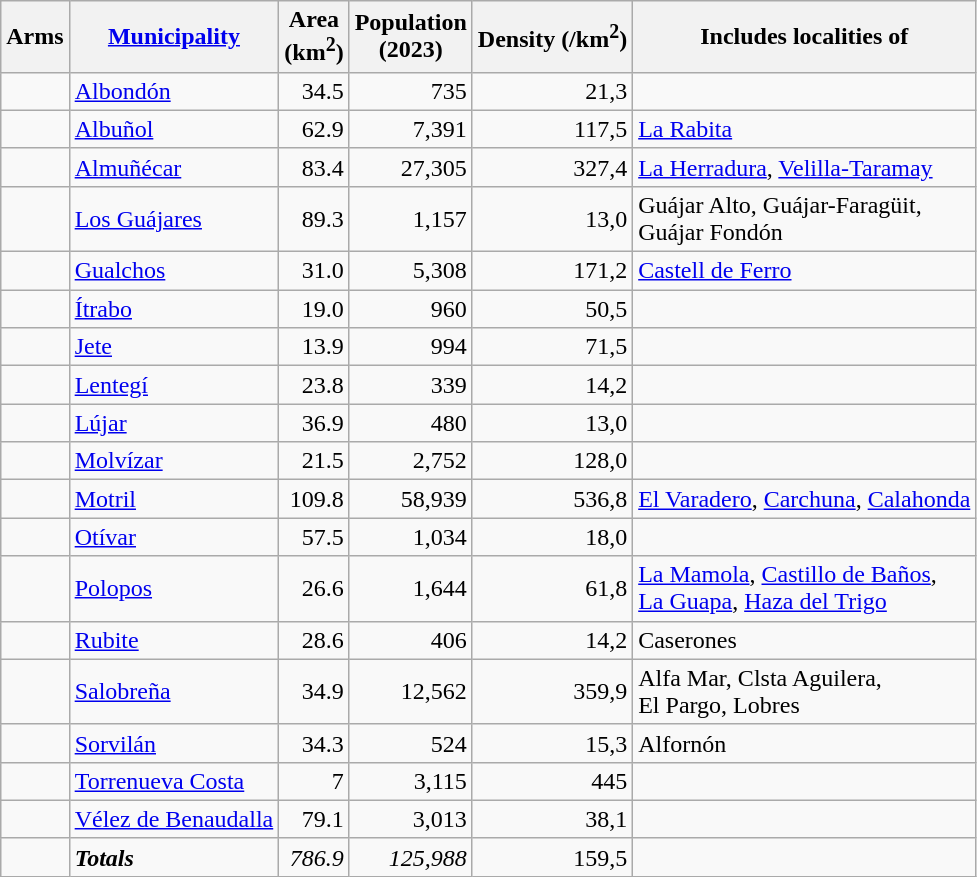<table class="wikitable sortable">
<tr>
<th>Arms</th>
<th><a href='#'>Municipality</a></th>
<th>Area<br>(km<sup>2</sup>)</th>
<th>Population<br>(2023)</th>
<th>Density (/km<sup>2</sup>)</th>
<th>Includes localities of</th>
</tr>
<tr>
<td></td>
<td><a href='#'>Albondón</a></td>
<td align="right">34.5</td>
<td align="right">735</td>
<td align="right">21,3</td>
<td></td>
</tr>
<tr>
<td></td>
<td><a href='#'>Albuñol</a></td>
<td align="right">62.9</td>
<td align="right">7,391</td>
<td align="right">117,5</td>
<td><a href='#'>La Rabita</a></td>
</tr>
<tr>
<td></td>
<td><a href='#'>Almuñécar</a></td>
<td align="right">83.4</td>
<td align="right">27,305</td>
<td align="right">327,4</td>
<td><a href='#'>La Herradura</a>, <a href='#'>Velilla-Taramay</a></td>
</tr>
<tr>
<td></td>
<td><a href='#'>Los Guájares</a></td>
<td align="right">89.3</td>
<td align="right">1,157</td>
<td align="right">13,0</td>
<td>Guájar Alto, Guájar-Faragüit,<br> Guájar Fondón</td>
</tr>
<tr>
<td></td>
<td><a href='#'>Gualchos</a></td>
<td align="right">31.0</td>
<td align="right">5,308</td>
<td align="right">171,2</td>
<td><a href='#'>Castell de Ferro</a></td>
</tr>
<tr>
<td></td>
<td><a href='#'>Ítrabo</a></td>
<td align="right">19.0</td>
<td align="right">960</td>
<td align="right">50,5</td>
<td></td>
</tr>
<tr>
<td></td>
<td><a href='#'>Jete</a></td>
<td align="right">13.9</td>
<td align="right">994</td>
<td align="right">71,5</td>
<td></td>
</tr>
<tr>
<td></td>
<td><a href='#'>Lentegí</a></td>
<td align="right">23.8</td>
<td align="right">339</td>
<td align="right">14,2</td>
<td></td>
</tr>
<tr>
<td></td>
<td><a href='#'>Lújar</a></td>
<td align="right">36.9</td>
<td align="right">480</td>
<td align="right">13,0</td>
<td></td>
</tr>
<tr>
<td></td>
<td><a href='#'>Molvízar</a></td>
<td align="right">21.5</td>
<td align="right">2,752</td>
<td align="right">128,0</td>
<td></td>
</tr>
<tr>
<td></td>
<td><a href='#'>Motril</a></td>
<td align="right">109.8</td>
<td align="right">58,939</td>
<td align="right">536,8</td>
<td><a href='#'>El Varadero</a>, <a href='#'>Carchuna</a>, <a href='#'>Calahonda</a></td>
</tr>
<tr>
<td></td>
<td><a href='#'>Otívar</a></td>
<td align="right">57.5</td>
<td align="right">1,034</td>
<td align="right">18,0</td>
<td></td>
</tr>
<tr>
<td></td>
<td><a href='#'>Polopos</a></td>
<td align="right">26.6</td>
<td align="right">1,644</td>
<td align="right">61,8</td>
<td><a href='#'>La Mamola</a>, <a href='#'>Castillo de Baños</a>,<br> <a href='#'>La Guapa</a>, <a href='#'>Haza del Trigo</a></td>
</tr>
<tr>
<td></td>
<td><a href='#'>Rubite</a></td>
<td align="right">28.6</td>
<td align="right">406</td>
<td align="right">14,2</td>
<td>Caserones</td>
</tr>
<tr>
<td></td>
<td><a href='#'>Salobreña</a></td>
<td align="right">34.9</td>
<td align="right">12,562</td>
<td align="right">359,9</td>
<td>Alfa Mar, Clsta Aguilera,<br> El Pargo, Lobres</td>
</tr>
<tr>
<td></td>
<td><a href='#'>Sorvilán</a></td>
<td align="right">34.3</td>
<td align="right">524</td>
<td align="right">15,3</td>
<td>Alfornón</td>
</tr>
<tr>
<td></td>
<td><a href='#'>Torrenueva Costa</a></td>
<td align="right">7</td>
<td align="right">3,115</td>
<td align="right">445</td>
<td></td>
</tr>
<tr>
<td></td>
<td><a href='#'>Vélez de Benaudalla</a></td>
<td align="right">79.1</td>
<td align="right">3,013</td>
<td align="right">38,1</td>
<td></td>
</tr>
<tr>
<td></td>
<td><strong><em>Totals</em></strong></td>
<td align="right"><em>786.9</em></td>
<td align="right"><em>125,988</em></td>
<td align="right">159,5</td>
<td></td>
</tr>
</table>
